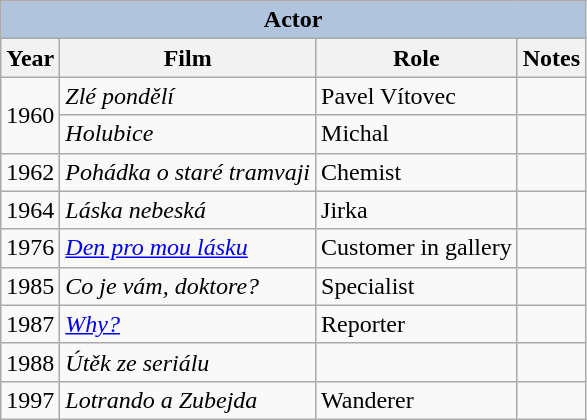<table class="wikitable" style="font-size: 100%;">
<tr>
<th colspan="4" style="background: LightSteelBlue;">Actor</th>
</tr>
<tr>
<th>Year</th>
<th>Film</th>
<th>Role</th>
<th>Notes</th>
</tr>
<tr>
<td rowspan="2">1960</td>
<td><em>Zlé pondělí</em></td>
<td>Pavel Vítovec</td>
<td></td>
</tr>
<tr>
<td><em>Holubice</em></td>
<td>Michal</td>
<td></td>
</tr>
<tr>
<td>1962</td>
<td><em>Pohádka o staré tramvaji</em></td>
<td>Chemist</td>
<td></td>
</tr>
<tr>
<td>1964</td>
<td><em>Láska nebeská</em></td>
<td>Jirka</td>
<td></td>
</tr>
<tr>
<td>1976</td>
<td><em><a href='#'>Den pro mou lásku</a></em></td>
<td>Customer in gallery</td>
<td></td>
</tr>
<tr>
<td>1985</td>
<td><em>Co je vám, doktore?</em></td>
<td>Specialist</td>
<td></td>
</tr>
<tr>
<td>1987</td>
<td><em><a href='#'>Why?</a></em></td>
<td>Reporter</td>
<td></td>
</tr>
<tr>
<td>1988</td>
<td><em>Útěk ze seriálu</em></td>
<td></td>
<td></td>
</tr>
<tr>
<td>1997</td>
<td><em>Lotrando a Zubejda</em></td>
<td>Wanderer</td>
</tr>
</table>
